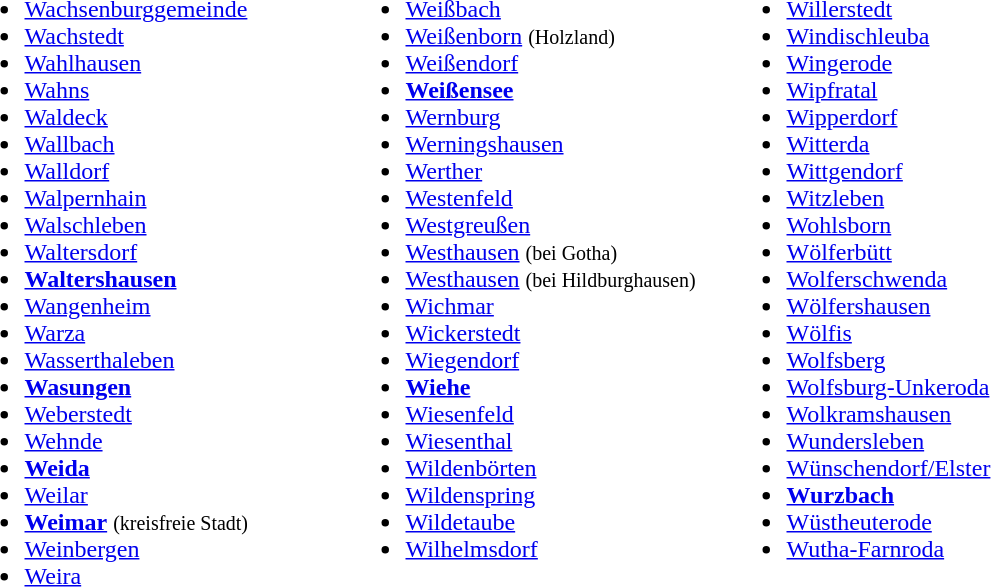<table>
<tr ---->
<td width="250" valign="top"><br><ul><li><a href='#'>Wachsenburggemeinde</a></li><li><a href='#'>Wachstedt</a></li><li><a href='#'>Wahlhausen</a></li><li><a href='#'>Wahns</a></li><li><a href='#'>Waldeck</a></li><li><a href='#'>Wallbach</a></li><li><a href='#'>Walldorf</a></li><li><a href='#'>Walpernhain</a></li><li><a href='#'>Walschleben</a></li><li><a href='#'>Waltersdorf</a></li><li><strong><a href='#'>Waltershausen</a></strong></li><li><a href='#'>Wangenheim</a></li><li><a href='#'>Warza</a></li><li><a href='#'>Wasserthaleben</a></li><li><strong><a href='#'>Wasungen</a></strong></li><li><a href='#'>Weberstedt</a></li><li><a href='#'>Wehnde</a></li><li><strong><a href='#'>Weida</a></strong></li><li><a href='#'>Weilar</a></li><li><strong><a href='#'>Weimar</a></strong> <small>(kreisfreie Stadt)</small></li><li><a href='#'>Weinbergen</a></li><li><a href='#'>Weira</a></li></ul></td>
<td width="250" valign="top"><br><ul><li><a href='#'>Weißbach</a></li><li><a href='#'>Weißenborn</a> <small>(Holzland)</small></li><li><a href='#'>Weißendorf</a></li><li><strong><a href='#'>Weißensee</a></strong></li><li><a href='#'>Wernburg</a></li><li><a href='#'>Werningshausen</a></li><li><a href='#'>Werther</a></li><li><a href='#'>Westenfeld</a></li><li><a href='#'>Westgreußen</a></li><li><a href='#'>Westhausen</a> <small>(bei Gotha)</small></li><li><a href='#'>Westhausen</a> <small>(bei Hildburghausen)</small></li><li><a href='#'>Wichmar</a></li><li><a href='#'>Wickerstedt</a></li><li><a href='#'>Wiegendorf</a></li><li><strong><a href='#'>Wiehe</a></strong></li><li><a href='#'>Wiesenfeld</a></li><li><a href='#'>Wiesenthal</a></li><li><a href='#'>Wildenbörten</a></li><li><a href='#'>Wildenspring</a></li><li><a href='#'>Wildetaube</a></li><li><a href='#'>Wilhelmsdorf</a></li></ul></td>
<td width="250" valign="top"><br><ul><li><a href='#'>Willerstedt</a></li><li><a href='#'>Windischleuba</a></li><li><a href='#'>Wingerode</a></li><li><a href='#'>Wipfratal</a></li><li><a href='#'>Wipperdorf</a></li><li><a href='#'>Witterda</a></li><li><a href='#'>Wittgendorf</a></li><li><a href='#'>Witzleben</a></li><li><a href='#'>Wohlsborn</a></li><li><a href='#'>Wölferbütt</a></li><li><a href='#'>Wolferschwenda</a></li><li><a href='#'>Wölfershausen</a></li><li><a href='#'>Wölfis</a></li><li><a href='#'>Wolfsberg</a></li><li><a href='#'>Wolfsburg-Unkeroda</a></li><li><a href='#'>Wolkramshausen</a></li><li><a href='#'>Wundersleben</a></li><li><a href='#'>Wünschendorf/Elster</a></li><li><strong><a href='#'>Wurzbach</a></strong></li><li><a href='#'>Wüstheuterode</a></li><li><a href='#'>Wutha-Farnroda</a></li></ul></td>
</tr>
</table>
